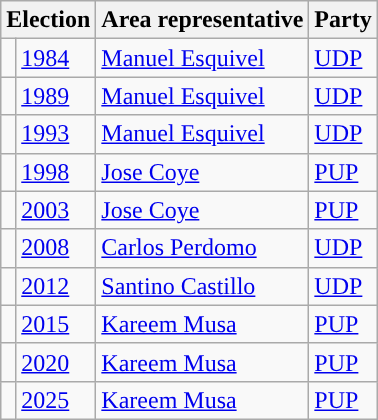<table class="wikitable">
<tr>
<th colspan="2">Election</th>
<th>Area representative</th>
<th>Party</th>
</tr>
<tr>
<td style="background-color: "></td>
<td><a href='#'>1984</a></td>
<td><a href='#'>Manuel Esquivel</a></td>
<td><a href='#'>UDP</a></td>
</tr>
<tr>
<td style="background-color: "></td>
<td><a href='#'>1989</a></td>
<td><a href='#'>Manuel Esquivel</a></td>
<td><a href='#'>UDP</a></td>
</tr>
<tr>
<td style="background-color: "></td>
<td><a href='#'>1993</a></td>
<td><a href='#'>Manuel Esquivel</a></td>
<td><a href='#'>UDP</a></td>
</tr>
<tr>
<td style="background-color: "></td>
<td><a href='#'>1998</a></td>
<td><a href='#'>Jose Coye</a></td>
<td><a href='#'>PUP</a></td>
</tr>
<tr>
<td style="background-color: "></td>
<td><a href='#'>2003</a></td>
<td><a href='#'>Jose Coye</a></td>
<td><a href='#'>PUP</a></td>
</tr>
<tr>
<td style="background-color: "></td>
<td><a href='#'>2008</a></td>
<td><a href='#'>Carlos Perdomo</a></td>
<td><a href='#'>UDP</a></td>
</tr>
<tr>
<td style="background-color: "></td>
<td><a href='#'>2012</a></td>
<td><a href='#'>Santino Castillo</a></td>
<td><a href='#'>UDP</a></td>
</tr>
<tr>
<td style="background-color: "></td>
<td><a href='#'>2015</a></td>
<td><a href='#'>Kareem Musa</a></td>
<td><a href='#'>PUP</a></td>
</tr>
<tr>
<td style="background-color: "></td>
<td><a href='#'>2020</a></td>
<td><a href='#'>Kareem Musa</a></td>
<td><a href='#'>PUP</a></td>
</tr>
<tr>
<td style="background-color: "></td>
<td><a href='#'>2025</a></td>
<td><a href='#'>Kareem Musa</a></td>
<td><a href='#'>PUP</a></td>
</tr>
</table>
